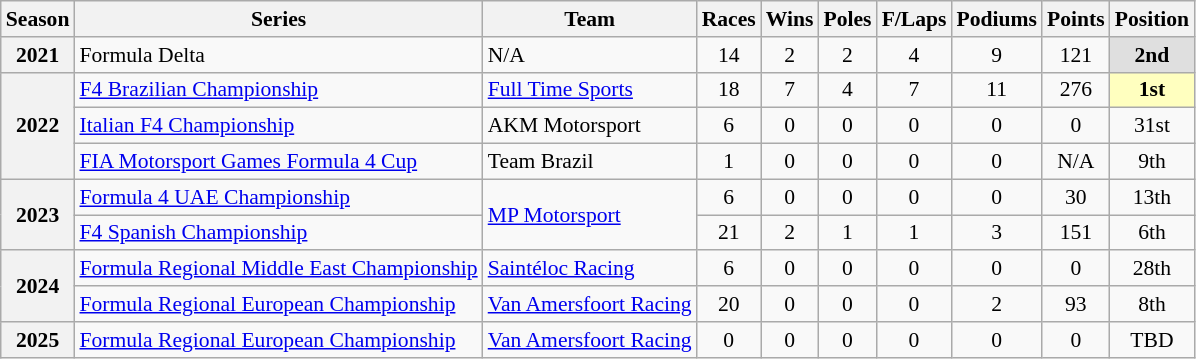<table class="wikitable" style="font-size: 90%; text-align:center">
<tr>
<th>Season</th>
<th>Series</th>
<th>Team</th>
<th>Races</th>
<th>Wins</th>
<th>Poles</th>
<th>F/Laps</th>
<th>Podiums</th>
<th>Points</th>
<th>Position</th>
</tr>
<tr>
<th>2021</th>
<td align="left">Formula Delta</td>
<td align="left">N/A</td>
<td>14</td>
<td>2</td>
<td>2</td>
<td>4</td>
<td>9</td>
<td>121</td>
<td style="background:#DFDFDF;"><strong>2nd</strong></td>
</tr>
<tr>
<th rowspan="3">2022</th>
<td align="left"><a href='#'>F4 Brazilian Championship</a></td>
<td align="left"><a href='#'>Full Time Sports</a></td>
<td>18</td>
<td>7</td>
<td>4</td>
<td>7</td>
<td>11</td>
<td>276</td>
<td style="background:#FFFFBF;"><strong>1st</strong></td>
</tr>
<tr>
<td align="left"><a href='#'>Italian F4 Championship</a></td>
<td align="left">AKM Motorsport</td>
<td>6</td>
<td>0</td>
<td>0</td>
<td>0</td>
<td>0</td>
<td>0</td>
<td>31st</td>
</tr>
<tr>
<td align="left"><a href='#'>FIA Motorsport Games Formula 4 Cup</a></td>
<td align="left">Team Brazil</td>
<td>1</td>
<td>0</td>
<td>0</td>
<td>0</td>
<td>0</td>
<td>N/A</td>
<td>9th</td>
</tr>
<tr>
<th rowspan="2">2023</th>
<td align="left"><a href='#'>Formula 4 UAE Championship</a></td>
<td rowspan="2" align="left"><a href='#'>MP Motorsport</a></td>
<td>6</td>
<td>0</td>
<td>0</td>
<td>0</td>
<td>0</td>
<td>30</td>
<td>13th</td>
</tr>
<tr>
<td align=left><a href='#'>F4 Spanish Championship</a></td>
<td>21</td>
<td>2</td>
<td>1</td>
<td>1</td>
<td>3</td>
<td>151</td>
<td>6th</td>
</tr>
<tr>
<th rowspan="2">2024</th>
<td align=left><a href='#'>Formula Regional Middle East Championship</a></td>
<td align=left><a href='#'>Saintéloc Racing</a></td>
<td>6</td>
<td>0</td>
<td>0</td>
<td>0</td>
<td>0</td>
<td>0</td>
<td>28th</td>
</tr>
<tr>
<td align=left><a href='#'>Formula Regional European Championship</a></td>
<td align=left><a href='#'>Van Amersfoort Racing</a></td>
<td>20</td>
<td>0</td>
<td>0</td>
<td>0</td>
<td>2</td>
<td>93</td>
<td>8th</td>
</tr>
<tr>
<th>2025</th>
<td align=left nowrap><a href='#'>Formula Regional European Championship</a></td>
<td align=left nowrap><a href='#'>Van Amersfoort Racing</a></td>
<td>0</td>
<td>0</td>
<td>0</td>
<td>0</td>
<td>0</td>
<td>0</td>
<td>TBD</td>
</tr>
</table>
